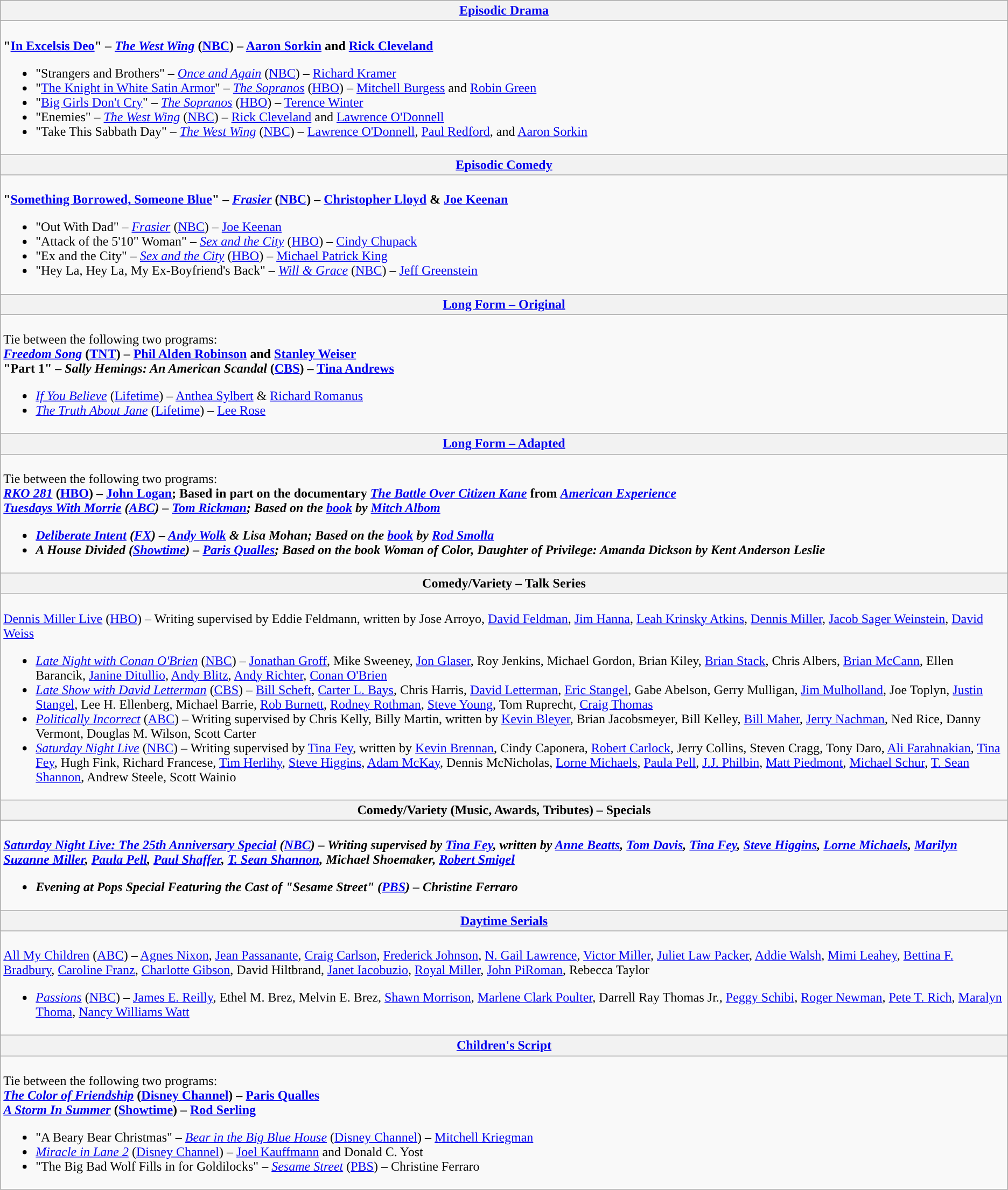<table class=wikitable style="width=100%">
<tr>
<th colspan="2" style="background:"><a href='#'>Episodic Drama</a></th>
</tr>
<tr>
<td colspan="2" style="vertical-align:top;"><br><strong>"<a href='#'>In Excelsis Deo</a>" – <em><a href='#'>The West Wing</a></em> (<a href='#'>NBC</a>) – <a href='#'>Aaron Sorkin</a> and <a href='#'>Rick Cleveland</a></strong><ul><li>"Strangers and Brothers" – <em><a href='#'>Once and Again</a></em> (<a href='#'>NBC</a>) – <a href='#'>Richard Kramer</a></li><li>"<a href='#'>The Knight in White Satin Armor</a>" – <em><a href='#'>The Sopranos</a></em> (<a href='#'>HBO</a>) – <a href='#'>Mitchell Burgess</a> and <a href='#'>Robin Green</a></li><li>"<a href='#'>Big Girls Don't Cry</a>" – <em><a href='#'>The Sopranos</a></em> (<a href='#'>HBO</a>) – <a href='#'>Terence Winter</a></li><li>"Enemies" – <em><a href='#'>The West Wing</a></em> (<a href='#'>NBC</a>) – <a href='#'>Rick Cleveland</a> and <a href='#'>Lawrence O'Donnell</a></li><li>"Take This Sabbath Day" – <em><a href='#'>The West Wing</a></em> (<a href='#'>NBC</a>) – <a href='#'>Lawrence O'Donnell</a>, <a href='#'>Paul Redford</a>, and <a href='#'>Aaron Sorkin</a></li></ul></td>
</tr>
<tr>
<th colspan="2" style="background:"><a href='#'>Episodic Comedy</a></th>
</tr>
<tr>
<td colspan="2" style="vertical-align:top;"><br><strong>"<a href='#'>Something Borrowed, Someone Blue</a>" – <em><a href='#'>Frasier</a></em> (<a href='#'>NBC</a>) – <a href='#'>Christopher Lloyd</a> & <a href='#'>Joe Keenan</a></strong><ul><li>"Out With Dad" – <em><a href='#'>Frasier</a></em> (<a href='#'>NBC</a>) – <a href='#'>Joe Keenan</a></li><li>"Attack of the 5'10" Woman" – <em><a href='#'>Sex and the City</a></em> (<a href='#'>HBO</a>) – <a href='#'>Cindy Chupack</a></li><li>"Ex and the City" – <em><a href='#'>Sex and the City</a></em> (<a href='#'>HBO</a>) – <a href='#'>Michael Patrick King</a></li><li>"Hey La, Hey La, My Ex-Boyfriend's Back" – <em><a href='#'>Will & Grace</a></em> (<a href='#'>NBC</a>) – <a href='#'>Jeff Greenstein</a></li></ul></td>
</tr>
<tr>
<th colspan="2" style="background:"><a href='#'>Long Form – Original</a></th>
</tr>
<tr>
<td colspan="2" style="vertical-align:top;"><br>Tie between the following two programs:<br>
<strong> <em><a href='#'>Freedom Song</a></em> (<a href='#'>TNT</a>) – <a href='#'>Phil Alden Robinson</a> and <a href='#'>Stanley Weiser</a></strong><br>
<strong> "Part 1" – <em>Sally Hemings: An American Scandal</em> (<a href='#'>CBS</a>) – <a href='#'>Tina Andrews</a></strong><ul><li><em><a href='#'>If You Believe</a></em> (<a href='#'>Lifetime</a>) – <a href='#'>Anthea Sylbert</a> & <a href='#'>Richard Romanus</a></li><li><em><a href='#'>The Truth About Jane</a></em> (<a href='#'>Lifetime</a>) – <a href='#'>Lee Rose</a></li></ul></td>
</tr>
<tr>
<th colspan="2" style="background:"><a href='#'>Long Form – Adapted</a></th>
</tr>
<tr>
<td colspan="2" style="vertical-align:top;"><br>Tie between the following two programs:<br>
<strong> <em><a href='#'>RKO 281</a></em> (<a href='#'>HBO</a>) – <a href='#'>John Logan</a>; Based in part on the documentary <em><a href='#'>The Battle Over Citizen Kane</a></em> from <em><a href='#'>American Experience</a><strong><em><br>
</strong> </em><a href='#'>Tuesdays With Morrie</a><em> (<a href='#'>ABC</a>) – <a href='#'>Tom Rickman</a>; Based on the <a href='#'>book</a> by <a href='#'>Mitch Albom</a><strong><ul><li></em><a href='#'>Deliberate Intent</a><em> (<a href='#'>FX</a>) – <a href='#'>Andy Wolk</a> & Lisa Mohan; Based on the <a href='#'>book</a> by <a href='#'>Rod Smolla</a></li><li></em>A House Divided<em> (<a href='#'>Showtime</a>) – <a href='#'>Paris Qualles</a>; Based on the book </em>Woman of Color, Daughter of Privilege: Amanda Dickson<em> by Kent Anderson Leslie</li></ul></td>
</tr>
<tr>
<th colspan="2" style="background:">Comedy/Variety – Talk Series</th>
</tr>
<tr>
<td colspan="2" style="vertical-align:top;"><br></em></strong><a href='#'>Dennis Miller Live</a></em> (<a href='#'>HBO</a>) – Writing supervised by Eddie Feldmann, written by Jose Arroyo, <a href='#'>David Feldman</a>, <a href='#'>Jim Hanna</a>, <a href='#'>Leah Krinsky Atkins</a>, <a href='#'>Dennis Miller</a>, <a href='#'>Jacob Sager Weinstein</a>, <a href='#'>David Weiss</a></strong><ul><li><em><a href='#'>Late Night with Conan O'Brien</a></em> (<a href='#'>NBC</a>) – <a href='#'>Jonathan Groff</a>, Mike Sweeney, <a href='#'>Jon Glaser</a>, Roy Jenkins, Michael Gordon, Brian Kiley, <a href='#'>Brian Stack</a>, Chris Albers, <a href='#'>Brian McCann</a>, Ellen Barancik, <a href='#'>Janine Ditullio</a>, <a href='#'>Andy Blitz</a>, <a href='#'>Andy Richter</a>, <a href='#'>Conan O'Brien</a></li><li><em><a href='#'>Late Show with David Letterman</a></em> (<a href='#'>CBS</a>) – <a href='#'>Bill Scheft</a>, <a href='#'>Carter L. Bays</a>, Chris Harris, <a href='#'>David Letterman</a>, <a href='#'>Eric Stangel</a>, Gabe Abelson, Gerry Mulligan, <a href='#'>Jim Mulholland</a>, Joe Toplyn, <a href='#'>Justin Stangel</a>, Lee H. Ellenberg, Michael Barrie, <a href='#'>Rob Burnett</a>, <a href='#'>Rodney Rothman</a>, <a href='#'>Steve Young</a>, Tom Ruprecht, <a href='#'>Craig Thomas</a></li><li><em><a href='#'>Politically Incorrect</a></em> (<a href='#'>ABC</a>) – Writing supervised by Chris Kelly, Billy Martin, written by <a href='#'>Kevin Bleyer</a>, Brian Jacobsmeyer, Bill Kelley, <a href='#'>Bill Maher</a>, <a href='#'>Jerry Nachman</a>, Ned Rice, Danny Vermont, Douglas M. Wilson, Scott Carter</li><li><em><a href='#'>Saturday Night Live</a></em> (<a href='#'>NBC</a>) – Writing supervised by <a href='#'>Tina Fey</a>, written by <a href='#'>Kevin Brennan</a>, Cindy Caponera, <a href='#'>Robert Carlock</a>, Jerry Collins, Steven Cragg, Tony Daro, <a href='#'>Ali Farahnakian</a>, <a href='#'>Tina Fey</a>, Hugh Fink, Richard Francese, <a href='#'>Tim Herlihy</a>, <a href='#'>Steve Higgins</a>, <a href='#'>Adam McKay</a>, Dennis McNicholas, <a href='#'>Lorne Michaels</a>, <a href='#'>Paula Pell</a>, <a href='#'>J.J. Philbin</a>, <a href='#'>Matt Piedmont</a>, <a href='#'>Michael Schur</a>, <a href='#'>T. Sean Shannon</a>, Andrew Steele, Scott Wainio</li></ul></td>
</tr>
<tr>
<th colspan="2" style="background:">Comedy/Variety (Music, Awards, Tributes) – Specials</th>
</tr>
<tr>
<td colspan="2" style="vertical-align:top;"><br><strong><em><a href='#'>Saturday Night Live: The 25th Anniversary Special</a><em> (<a href='#'>NBC</a>) – Writing supervised by <a href='#'>Tina Fey</a>, written by <a href='#'>Anne Beatts</a>, <a href='#'>Tom Davis</a>, <a href='#'>Tina Fey</a>, <a href='#'>Steve Higgins</a>, <a href='#'>Lorne Michaels</a>, <a href='#'>Marilyn Suzanne Miller</a>, <a href='#'>Paula Pell</a>, <a href='#'>Paul Shaffer</a>, <a href='#'>T. Sean Shannon</a>, Michael Shoemaker, <a href='#'>Robert Smigel</a><strong><ul><li></em>Evening at Pops Special Featuring the Cast of "Sesame Street"<em> (<a href='#'>PBS</a>) – Christine Ferraro</li></ul></td>
</tr>
<tr>
<th colspan="2" style="background:"><a href='#'>Daytime Serials</a></th>
</tr>
<tr>
<td colspan="2" style="vertical-align:top;"><br></em></strong><a href='#'>All My Children</a></em> (<a href='#'>ABC</a>) – <a href='#'>Agnes Nixon</a>, <a href='#'>Jean Passanante</a>, <a href='#'>Craig Carlson</a>, <a href='#'>Frederick Johnson</a>, <a href='#'>N. Gail Lawrence</a>, <a href='#'>Victor Miller</a>, <a href='#'>Juliet Law Packer</a>, <a href='#'>Addie Walsh</a>, <a href='#'>Mimi Leahey</a>, <a href='#'>Bettina F. Bradbury</a>, <a href='#'>Caroline Franz</a>, <a href='#'>Charlotte Gibson</a>, David Hiltbrand, <a href='#'>Janet Iacobuzio</a>, <a href='#'>Royal Miller</a>, <a href='#'>John PiRoman</a>, Rebecca Taylor</strong><ul><li><em><a href='#'>Passions</a></em> (<a href='#'>NBC</a>) – <a href='#'>James E. Reilly</a>, Ethel M. Brez, Melvin E. Brez, <a href='#'>Shawn Morrison</a>, <a href='#'>Marlene Clark Poulter</a>, Darrell Ray Thomas Jr., <a href='#'>Peggy Schibi</a>, <a href='#'>Roger Newman</a>, <a href='#'>Pete T. Rich</a>, <a href='#'>Maralyn Thoma</a>, <a href='#'>Nancy Williams Watt</a></li></ul></td>
</tr>
<tr>
<th colspan="2" style="background:"><a href='#'>Children's Script</a></th>
</tr>
<tr>
<td colspan="2" style="vertical-align:top;"><br>Tie between the following two programs:<br>
<strong> <em><a href='#'>The Color of Friendship</a></em> (<a href='#'>Disney Channel</a>) – <a href='#'>Paris Qualles</a></strong><br>
<strong> <em><a href='#'>A Storm In Summer</a></em> (<a href='#'>Showtime</a>) – <a href='#'>Rod Serling</a></strong><ul><li>"A Beary Bear Christmas" – <em><a href='#'>Bear in the Big Blue House</a></em> (<a href='#'>Disney Channel</a>) – <a href='#'>Mitchell Kriegman</a></li><li><em><a href='#'>Miracle in Lane 2</a></em> (<a href='#'>Disney Channel</a>) – <a href='#'>Joel Kauffmann</a> and Donald C. Yost</li><li>"The Big Bad Wolf Fills in for Goldilocks" – <em><a href='#'>Sesame Street</a></em> (<a href='#'>PBS</a>) – Christine Ferraro</li></ul></td>
</tr>
</table>
